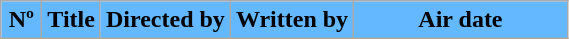<table class=wikitable style="background:#FFFFFF">
<tr>
<th style="background:#63B8FF; width:20px">Nº</th>
<th style="background:#63B8FF">Title</th>
<th style="background:#63B8FF">Directed by</th>
<th style="background:#63B8FF">Written by</th>
<th style="background:#63B8FF; width:135px">Air date<br>









</th>
</tr>
</table>
